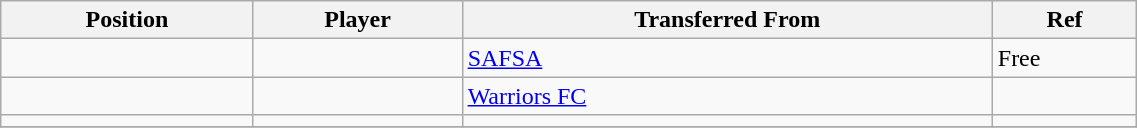<table class="wikitable sortable" style="width:60%; text-align:center; font-size:100%; text-align:left;">
<tr>
<th><strong>Position</strong></th>
<th><strong>Player</strong></th>
<th><strong>Transferred From</strong></th>
<th><strong>Ref</strong></th>
</tr>
<tr>
<td></td>
<td></td>
<td> <a href='#'>SAFSA</a></td>
<td>Free</td>
</tr>
<tr>
<td></td>
<td></td>
<td> <a href='#'>Warriors FC</a></td>
<td></td>
</tr>
<tr>
<td></td>
<td></td>
<td></td>
<td></td>
</tr>
<tr>
</tr>
</table>
